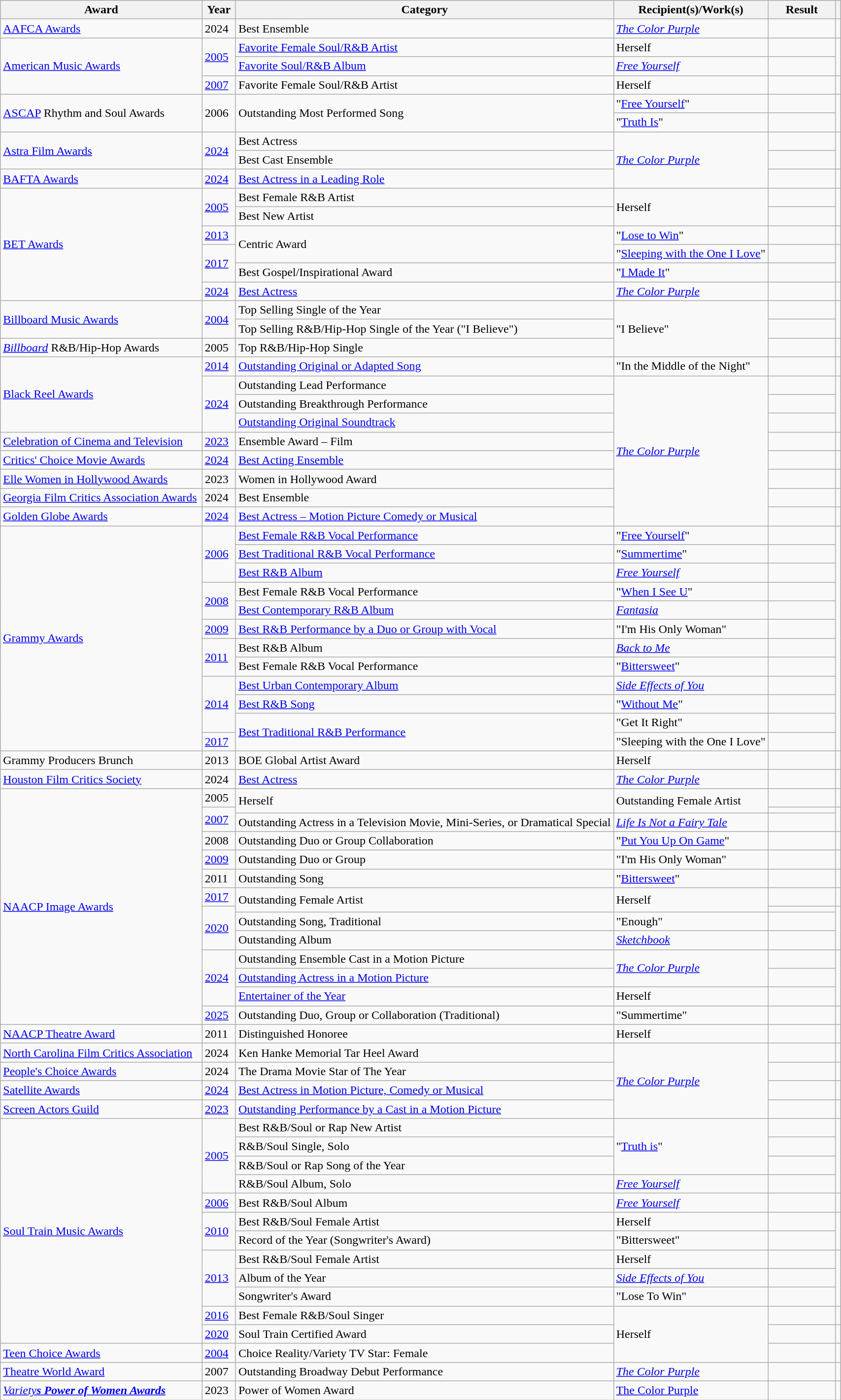<table class="wikitable sortable plainrowheaders">
<tr>
<th scope="col" Width=24%>Award</th>
<th scope="col" Width=4%>Year</th>
<th scope="col">Category</th>
<th scope="col">Recipient(s)/Work(s)</th>
<th scope="col" style="width:8%;">Result</th>
<th scope="col" class="unsortable"></th>
</tr>
<tr>
<td><a href='#'>AAFCA Awards</a></td>
<td>2024</td>
<td>Best Ensemble</td>
<td><em><a href='#'>The Color Purple</a></em></td>
<td></td>
<td></td>
</tr>
<tr>
<td rowspan="3"><a href='#'>American Music Awards</a></td>
<td scope="row" rowspan="2"><a href='#'>2005</a></td>
<td><a href='#'>Favorite Female Soul/R&B Artist</a></td>
<td>Herself</td>
<td></td>
<td rowspan="2"></td>
</tr>
<tr>
<td><a href='#'>Favorite Soul/R&B Album</a></td>
<td><em><a href='#'>Free Yourself</a></em></td>
<td></td>
</tr>
<tr>
<td scope="row"><a href='#'>2007</a></td>
<td>Favorite Female Soul/R&B Artist</td>
<td>Herself</td>
<td></td>
<td></td>
</tr>
<tr>
<td rowspan="2"><a href='#'>ASCAP</a> Rhythm and Soul Awards</td>
<td rowspan="2">2006</td>
<td rowspan="2">Outstanding Most Performed Song</td>
<td>"<a href='#'>Free Yourself</a>"</td>
<td></td>
<td rowspan="2"></td>
</tr>
<tr>
<td>"<a href='#'>Truth Is</a>"</td>
<td></td>
</tr>
<tr>
<td rowspan="2"><a href='#'>Astra Film Awards</a></td>
<td rowspan="2"><a href='#'>2024</a></td>
<td>Best Actress</td>
<td rowspan="3"><em><a href='#'>The Color Purple</a></em></td>
<td></td>
<td rowspan="2"></td>
</tr>
<tr>
<td>Best Cast Ensemble</td>
<td></td>
</tr>
<tr>
<td><a href='#'>BAFTA Awards</a></td>
<td><a href='#'>2024</a></td>
<td><a href='#'>Best Actress in a Leading Role</a></td>
<td></td>
<td></td>
</tr>
<tr>
<td rowspan="6"><a href='#'>BET Awards</a></td>
<td rowspan="2"><a href='#'>2005</a></td>
<td>Best Female R&B Artist</td>
<td rowspan="2">Herself</td>
<td></td>
<td rowspan="2"></td>
</tr>
<tr>
<td>Best New Artist</td>
<td></td>
</tr>
<tr>
<td><a href='#'>2013</a></td>
<td rowspan="2">Centric Award</td>
<td>"<a href='#'>Lose to Win</a>"</td>
<td></td>
<td></td>
</tr>
<tr>
<td rowspan="2"><a href='#'>2017</a></td>
<td>"<a href='#'>Sleeping with the One I Love</a>"</td>
<td></td>
<td rowspan="2"></td>
</tr>
<tr>
<td>Best Gospel/Inspirational Award</td>
<td>"<a href='#'>I Made It</a>" </td>
<td></td>
</tr>
<tr>
<td><a href='#'>2024</a></td>
<td><a href='#'>Best Actress</a></td>
<td><em><a href='#'>The Color Purple</a></em></td>
<td></td>
<td></td>
</tr>
<tr>
<td rowspan="2"><a href='#'>Billboard Music Awards</a></td>
<td rowspan="2"><a href='#'>2004</a></td>
<td>Top Selling Single of the Year</td>
<td rowspan="3">"I Believe"</td>
<td></td>
<td align="center" rowspan="2"></td>
</tr>
<tr>
<td>Top Selling R&B/Hip-Hop Single of the Year ("I Believe")</td>
<td></td>
</tr>
<tr>
<td><em><a href='#'>Billboard</a></em> R&B/Hip-Hop Awards</td>
<td>2005</td>
<td>Top R&B/Hip-Hop Single</td>
<td></td>
<td></td>
</tr>
<tr>
<td rowspan="4"><a href='#'>Black Reel Awards</a></td>
<td><a href='#'>2014</a></td>
<td><a href='#'>Outstanding Original or Adapted Song</a></td>
<td>"In the Middle of the Night" </td>
<td></td>
<td></td>
</tr>
<tr>
<td rowspan="3"><a href='#'>2024</a></td>
<td>Outstanding Lead Performance</td>
<td rowspan="8"><em><a href='#'>The Color Purple</a></em></td>
<td></td>
<td rowspan="3"></td>
</tr>
<tr>
<td>Outstanding Breakthrough Performance</td>
<td></td>
</tr>
<tr>
<td><a href='#'>Outstanding Original Soundtrack</a></td>
<td></td>
</tr>
<tr>
<td><a href='#'>Celebration of Cinema and Television</a></td>
<td><a href='#'>2023</a></td>
<td>Ensemble Award – Film</td>
<td></td>
<td align="center"></td>
</tr>
<tr>
<td><a href='#'>Critics' Choice Movie Awards</a></td>
<td><a href='#'>2024</a></td>
<td><a href='#'>Best Acting Ensemble</a></td>
<td></td>
<td align="center"></td>
</tr>
<tr>
<td><a href='#'>Elle Women in Hollywood Awards</a></td>
<td>2023</td>
<td>Women in Hollywood Award</td>
<td></td>
<td></td>
</tr>
<tr>
<td><a href='#'>Georgia Film Critics Association Awards</a></td>
<td>2024</td>
<td>Best Ensemble</td>
<td></td>
<td></td>
</tr>
<tr>
<td><a href='#'>Golden Globe Awards</a></td>
<td><a href='#'>2024</a></td>
<td><a href='#'>Best Actress – Motion Picture Comedy or Musical</a></td>
<td></td>
<td align="center"></td>
</tr>
<tr>
<td rowspan="12"><a href='#'>Grammy Awards</a></td>
<td rowspan="3"><a href='#'>2006</a></td>
<td><a href='#'>Best Female R&B Vocal Performance</a></td>
<td>"<a href='#'>Free Yourself</a>"</td>
<td></td>
<td rowspan="12"></td>
</tr>
<tr>
<td><a href='#'>Best Traditional R&B Vocal Performance</a></td>
<td>"<a href='#'>Summertime</a>"</td>
<td></td>
</tr>
<tr>
<td><a href='#'>Best R&B Album</a></td>
<td><em><a href='#'>Free Yourself</a></em></td>
<td></td>
</tr>
<tr>
<td rowspan="2"><a href='#'>2008</a></td>
<td>Best Female R&B Vocal Performance</td>
<td>"<a href='#'>When I See U</a>"</td>
<td></td>
</tr>
<tr>
<td><a href='#'>Best Contemporary R&B Album</a></td>
<td><em><a href='#'>Fantasia</a></em></td>
<td></td>
</tr>
<tr>
<td><a href='#'>2009</a></td>
<td><a href='#'>Best R&B Performance by a Duo or Group with Vocal</a></td>
<td>"I'm His Only Woman"</td>
<td></td>
</tr>
<tr>
<td rowspan="2"><a href='#'>2011</a></td>
<td>Best R&B Album</td>
<td><em><a href='#'>Back to Me</a></em></td>
<td></td>
</tr>
<tr>
<td>Best Female R&B Vocal Performance</td>
<td>"<a href='#'>Bittersweet</a>"</td>
<td></td>
</tr>
<tr>
<td rowspan=3><a href='#'>2014</a></td>
<td><a href='#'>Best Urban Contemporary Album</a></td>
<td><em><a href='#'>Side Effects of You</a></em></td>
<td></td>
</tr>
<tr>
<td><a href='#'>Best R&B Song</a></td>
<td>"<a href='#'>Without Me</a>" </td>
<td></td>
</tr>
<tr>
<td rowspan="2"><a href='#'>Best Traditional R&B Performance</a></td>
<td>"Get It Right"</td>
<td></td>
</tr>
<tr>
<td><a href='#'>2017</a></td>
<td>"Sleeping with the One I Love"</td>
<td></td>
</tr>
<tr>
<td>Grammy Producers Brunch</td>
<td>2013</td>
<td>BOE Global Artist Award</td>
<td>Herself</td>
<td></td>
<td></td>
</tr>
<tr>
<td><a href='#'>Houston Film Critics Society</a></td>
<td>2024</td>
<td><a href='#'>Best Actress</a></td>
<td><a href='#'><em>The Color Purple</em></a></td>
<td></td>
<td></td>
</tr>
<tr>
<td rowspan="14"><a href='#'>NAACP Image Awards</a></td>
<td scope="row">2005</td>
<td rowspan="2">Herself</td>
<td rowspan="2">Outstanding Female Artist</td>
<td></td>
<td></td>
</tr>
<tr>
<td rowspan="2"><a href='#'>2007</a></td>
<td></td>
<td rowspan="2"></td>
</tr>
<tr>
<td>Outstanding Actress in a Television Movie, Mini-Series, or Dramatical Special</td>
<td><em><a href='#'>Life Is Not a Fairy Tale</a></em></td>
<td></td>
</tr>
<tr>
<td>2008</td>
<td>Outstanding Duo or Group Collaboration</td>
<td>"<a href='#'>Put You Up On Game</a>"</td>
<td></td>
<td></td>
</tr>
<tr>
<td><a href='#'>2009</a></td>
<td>Outstanding Duo or Group</td>
<td>"I'm His Only Woman" </td>
<td></td>
<td></td>
</tr>
<tr>
<td>2011</td>
<td>Outstanding Song</td>
<td>"<a href='#'>Bittersweet</a>"</td>
<td></td>
<td></td>
</tr>
<tr>
<td><a href='#'>2017</a></td>
<td rowspan="2">Outstanding Female Artist</td>
<td rowspan="2">Herself</td>
<td></td>
<td></td>
</tr>
<tr>
<td rowspan="3"><a href='#'>2020</a></td>
<td></td>
<td rowspan="3"></td>
</tr>
<tr>
<td>Outstanding Song, Traditional</td>
<td>"Enough"</td>
<td></td>
</tr>
<tr>
<td>Outstanding Album</td>
<td><em><a href='#'>Sketchbook</a></em></td>
<td></td>
</tr>
<tr>
<td rowspan="3"><a href='#'>2024</a></td>
<td>Outstanding Ensemble Cast in a Motion Picture</td>
<td rowspan="2"><em><a href='#'>The Color Purple</a></em></td>
<td></td>
<td rowspan="3"></td>
</tr>
<tr>
<td><a href='#'>Outstanding Actress in a Motion Picture</a></td>
<td></td>
</tr>
<tr>
<td><a href='#'>Entertainer of the Year</a></td>
<td>Herself</td>
<td></td>
</tr>
<tr>
<td><a href='#'>2025</a></td>
<td>Outstanding Duo, Group or Collaboration (Traditional)</td>
<td>"Summertime" </td>
<td></td>
<td></td>
</tr>
<tr>
<td><a href='#'>NAACP Theatre Award</a></td>
<td>2011</td>
<td>Distinguished Honoree</td>
<td>Herself</td>
<td></td>
<td></td>
</tr>
<tr>
<td><a href='#'>North Carolina Film Critics Association</a></td>
<td>2024</td>
<td>Ken Hanke Memorial Tar Heel Award</td>
<td rowspan="4"><em><a href='#'>The Color Purple</a></em></td>
<td></td>
<td></td>
</tr>
<tr>
<td><a href='#'>People's Choice Awards</a></td>
<td>2024</td>
<td>The Drama Movie Star of The Year</td>
<td></td>
<td></td>
</tr>
<tr>
<td><a href='#'>Satellite Awards</a></td>
<td><a href='#'>2024</a></td>
<td><a href='#'>Best Actress in Motion Picture, Comedy or Musical</a></td>
<td></td>
<td></td>
</tr>
<tr>
<td><a href='#'>Screen Actors Guild</a></td>
<td scope="row"><a href='#'>2023</a></td>
<td><a href='#'>Outstanding Performance by a Cast in a Motion Picture</a></td>
<td></td>
<td></td>
</tr>
<tr>
<td rowspan="12"><a href='#'>Soul Train Music Awards</a></td>
<td scope="row" rowspan="4"><a href='#'>2005</a></td>
<td>Best R&B/Soul or Rap New Artist</td>
<td rowspan="3">"<a href='#'>Truth is</a>"</td>
<td></td>
<td rowspan="4"></td>
</tr>
<tr>
<td>R&B/Soul Single, Solo</td>
<td></td>
</tr>
<tr>
<td>R&B/Soul or Rap Song of the Year</td>
<td></td>
</tr>
<tr>
<td>R&B/Soul Album, Solo</td>
<td><em><a href='#'>Free Yourself</a></em></td>
<td></td>
</tr>
<tr>
<td><a href='#'>2006</a></td>
<td>Best R&B/Soul Album</td>
<td><em><a href='#'>Free Yourself</a></em></td>
<td></td>
<td></td>
</tr>
<tr>
<td rowspan="2"><a href='#'>2010</a></td>
<td>Best R&B/Soul Female Artist</td>
<td>Herself</td>
<td></td>
<td rowspan="2"></td>
</tr>
<tr>
<td>Record of the Year (Songwriter's Award)</td>
<td>"Bittersweet"</td>
<td></td>
</tr>
<tr>
<td scope="row" rowspan="3"><a href='#'>2013</a></td>
<td>Best R&B/Soul Female Artist</td>
<td>Herself</td>
<td></td>
<td rowspan="3"></td>
</tr>
<tr>
<td>Album of the Year</td>
<td><em><a href='#'>Side Effects of You</a></em></td>
<td></td>
</tr>
<tr>
<td>Songwriter's Award</td>
<td>"Lose To Win"</td>
<td></td>
</tr>
<tr>
<td><a href='#'>2016</a></td>
<td>Best Female R&B/Soul Singer</td>
<td rowspan="3">Herself</td>
<td></td>
<td></td>
</tr>
<tr>
<td><a href='#'>2020</a></td>
<td>Soul Train Certified Award</td>
<td></td>
<td></td>
</tr>
<tr>
<td><a href='#'>Teen Choice Awards</a></td>
<td><a href='#'>2004</a></td>
<td>Choice Reality/Variety TV Star: Female</td>
<td></td>
<td></td>
</tr>
<tr>
<td><a href='#'>Theatre World Award</a></td>
<td>2007</td>
<td>Outstanding Broadway Debut Performance</td>
<td><em><a href='#'>The Color Purple</a></em></td>
<td></td>
<td></td>
</tr>
<tr>
<td><a href='#'><em>Variety<strong>s Power of Women Awards</a></td>
<td>2023</td>
<td>Power of Women Award</td>
<td></em><a href='#'>The Color Purple</a><em></td>
<td></td>
<td></td>
</tr>
</table>
